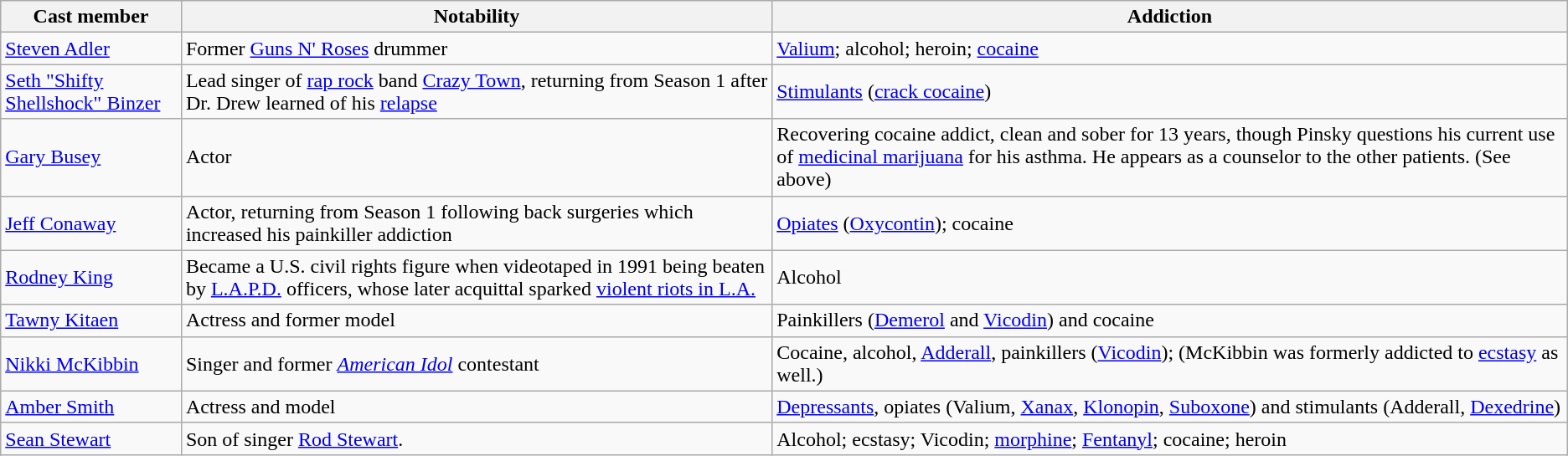<table class="wikitable">
<tr>
<th>Cast member</th>
<th>Notability</th>
<th>Addiction</th>
</tr>
<tr>
<td><a href='#'>Steven Adler</a></td>
<td>Former <a href='#'>Guns N' Roses</a> drummer</td>
<td><a href='#'>Valium</a>; alcohol; heroin; <a href='#'>cocaine</a></td>
</tr>
<tr>
<td><a href='#'>Seth "Shifty Shellshock" Binzer</a></td>
<td>Lead singer of <a href='#'>rap rock</a> band <a href='#'>Crazy Town</a>, returning from Season 1 after Dr. Drew learned of his <a href='#'>relapse</a></td>
<td><a href='#'>Stimulants</a> (<a href='#'>crack cocaine</a>)</td>
</tr>
<tr>
<td><a href='#'>Gary Busey</a></td>
<td>Actor</td>
<td>Recovering cocaine addict, clean and sober for 13 years, though Pinsky questions his current use of <a href='#'>medicinal marijuana</a> for his asthma. He appears as a counselor to the other patients. (See above)</td>
</tr>
<tr>
<td><a href='#'>Jeff Conaway</a></td>
<td>Actor, returning from Season 1 following back surgeries which increased his painkiller addiction</td>
<td><a href='#'>Opiates</a> (<a href='#'>Oxycontin</a>); cocaine</td>
</tr>
<tr>
<td><a href='#'>Rodney King</a></td>
<td>Became a U.S. civil rights figure when videotaped in 1991 being beaten by <a href='#'>L.A.P.D.</a> officers, whose later acquittal sparked <a href='#'>violent riots in L.A.</a></td>
<td>Alcohol</td>
</tr>
<tr>
<td><a href='#'>Tawny Kitaen</a></td>
<td>Actress and former model</td>
<td>Painkillers (<a href='#'>Demerol</a> and <a href='#'>Vicodin</a>) and cocaine</td>
</tr>
<tr>
<td><a href='#'>Nikki McKibbin</a></td>
<td>Singer and former <em><a href='#'>American Idol</a></em> contestant</td>
<td>Cocaine, alcohol, <a href='#'>Adderall</a>, painkillers (<a href='#'>Vicodin</a>); (McKibbin was formerly addicted to <a href='#'>ecstasy</a> as well.)</td>
</tr>
<tr>
<td><a href='#'>Amber Smith</a></td>
<td>Actress and model</td>
<td><a href='#'>Depressants</a>, opiates (Valium, <a href='#'>Xanax</a>, <a href='#'>Klonopin</a>, <a href='#'>Suboxone</a>) and stimulants (Adderall, <a href='#'>Dexedrine</a>)</td>
</tr>
<tr>
<td><a href='#'>Sean Stewart</a></td>
<td>Son of singer <a href='#'>Rod Stewart</a>.</td>
<td>Alcohol; ecstasy; Vicodin; <a href='#'>morphine</a>; <a href='#'>Fentanyl</a>; cocaine; heroin</td>
</tr>
</table>
